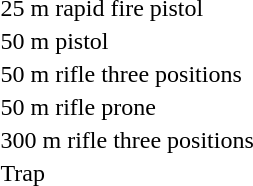<table>
<tr>
<td>25 m rapid fire pistol<br></td>
<td></td>
<td></td>
<td></td>
</tr>
<tr>
<td>50 m pistol<br></td>
<td></td>
<td></td>
<td></td>
</tr>
<tr>
<td>50 m rifle three positions<br></td>
<td></td>
<td></td>
<td></td>
</tr>
<tr>
<td>50 m rifle prone<br></td>
<td></td>
<td></td>
<td></td>
</tr>
<tr>
<td>300 m rifle three positions<br></td>
<td></td>
<td></td>
<td></td>
</tr>
<tr>
<td>Trap<br></td>
<td></td>
<td></td>
<td></td>
</tr>
</table>
